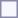<table style="border:1px solid #8888aa; background-color:#f7f8ff; padding:5px; font-size:95%; margin: 0px 12px 12px 0px;">
</table>
